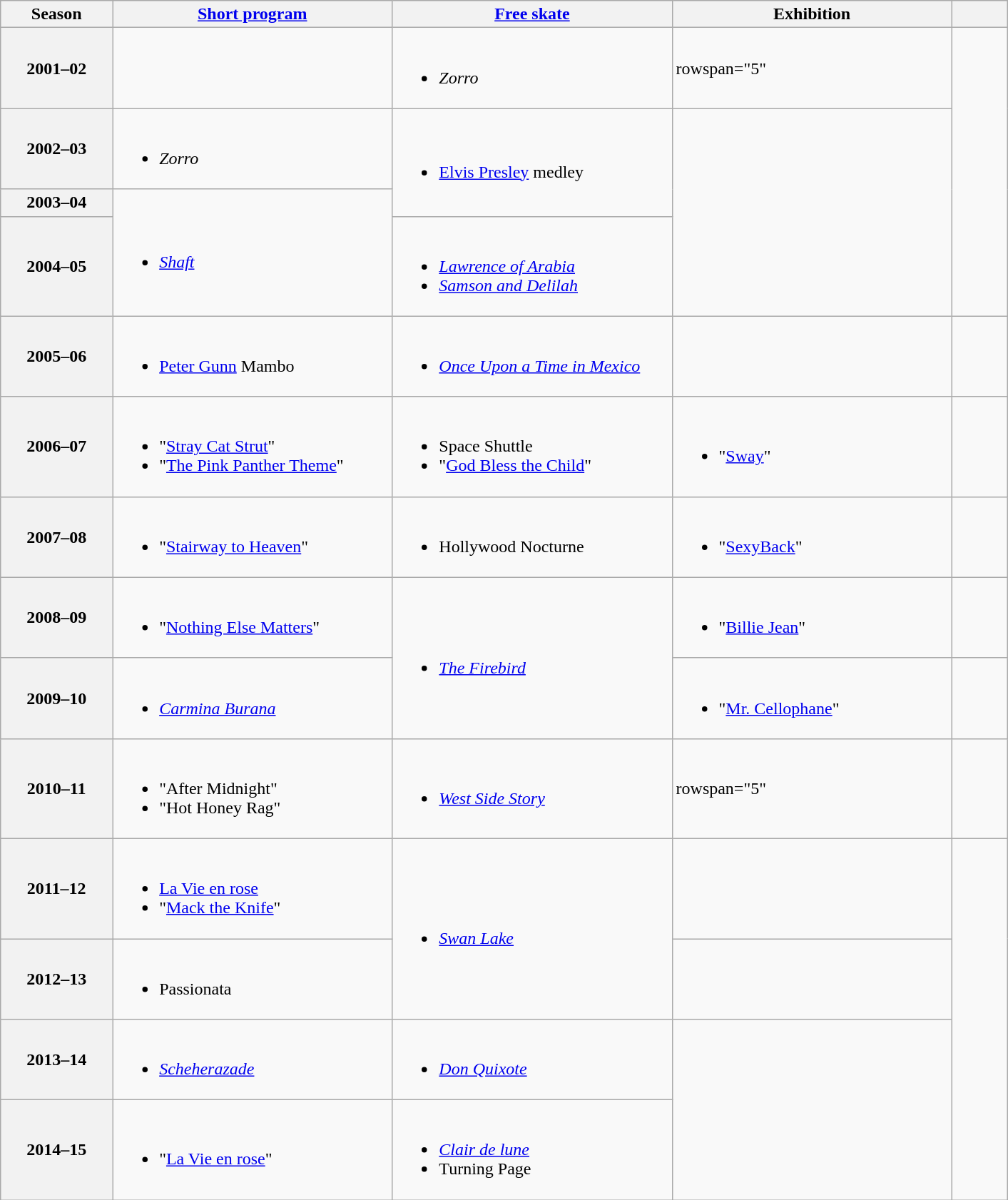<table class="wikitable unsortable" style="text-align:left">
<tr>
<th scope="col" style="text-align:center; width:10%">Season</th>
<th scope="col" style="text-align:center; width:25%"><a href='#'>Short program</a></th>
<th scope="col" style="text-align:center; width:25%"><a href='#'>Free skate</a></th>
<th scope="col" style="text-align:center; width:25%">Exhibition</th>
<th scope="col" style="text-align:center; width:5%"></th>
</tr>
<tr>
<th scope="row">2001–02</th>
<td></td>
<td><br><ul><li><em>Zorro</em></li></ul></td>
<td>rowspan="5" </td>
<td rowspan="4"></td>
</tr>
<tr>
<th scope="row">2002–03</th>
<td><br><ul><li><em>Zorro</em></li></ul></td>
<td rowspan="2"><br><ul><li><a href='#'>Elvis Presley</a> medley</li></ul></td>
</tr>
<tr>
<th scope="row">2003–04</th>
<td rowspan="2"><br><ul><li><em><a href='#'>Shaft</a></em><br></li></ul></td>
</tr>
<tr>
<th scope="row">2004–05</th>
<td><br><ul><li><em><a href='#'>Lawrence of Arabia</a></em><br></li><li><em><a href='#'>Samson and Delilah</a></em><br></li></ul></td>
</tr>
<tr>
<th scope="row">2005–06</th>
<td><br><ul><li><a href='#'>Peter Gunn</a> Mambo<br></li></ul></td>
<td><br><ul><li><em><a href='#'>Once Upon a Time in Mexico</a></em><br></li></ul></td>
<td></td>
</tr>
<tr>
<th scope="row">2006–07</th>
<td><br><ul><li>"<a href='#'>Stray Cat Strut</a>"<br></li><li>"<a href='#'>The Pink Panther Theme</a>"<br></li></ul></td>
<td><br><ul><li>Space Shuttle<br></li><li>"<a href='#'>God Bless the Child</a>"<br></li></ul></td>
<td><br><ul><li>"<a href='#'>Sway</a>"<br></li></ul></td>
<td></td>
</tr>
<tr>
<th scope="row">2007–08</th>
<td><br><ul><li>"<a href='#'>Stairway to Heaven</a>"<br></li></ul></td>
<td><br><ul><li>Hollywood Nocturne<br></li></ul></td>
<td><br><ul><li>"<a href='#'>SexyBack</a>"<br></li></ul></td>
<td></td>
</tr>
<tr>
<th scope="row">2008–09</th>
<td><br><ul><li>"<a href='#'>Nothing Else Matters</a>"<br></li></ul></td>
<td rowspan="2"><br><ul><li><em><a href='#'>The Firebird</a></em><br></li></ul></td>
<td><br><ul><li>"<a href='#'>Billie Jean</a>"<br></li></ul></td>
<td></td>
</tr>
<tr>
<th scope="row">2009–10</th>
<td><br><ul><li><em><a href='#'>Carmina Burana</a></em><br></li></ul></td>
<td><br><ul><li>"<a href='#'>Mr. Cellophane</a>"</li></ul></td>
<td></td>
</tr>
<tr>
<th scope="row">2010–11</th>
<td><br><ul><li>"After Midnight"</li><li>"Hot Honey Rag"<br></li></ul></td>
<td><br><ul><li><em><a href='#'>West Side Story</a></em><br></li></ul></td>
<td>rowspan="5" </td>
<td></td>
</tr>
<tr>
<th scope="row">2011–12</th>
<td><br><ul><li><a href='#'>La Vie en rose</a></li><li>"<a href='#'>Mack the Knife</a>"<br></li></ul></td>
<td rowspan="2"><br><ul><li><em><a href='#'>Swan Lake</a></em><br></li></ul></td>
<td></td>
</tr>
<tr>
<th scope="row">2012–13</th>
<td><br><ul><li>Passionata<br></li></ul></td>
<td></td>
</tr>
<tr>
<th scope="row">2013–14</th>
<td><br><ul><li><em><a href='#'>Scheherazade</a></em><br></li></ul></td>
<td><br><ul><li><em><a href='#'>Don Quixote</a></em><br></li></ul></td>
<td rowspan="2"></td>
</tr>
<tr>
<th scope="row">2014–15</th>
<td><br><ul><li>"<a href='#'>La Vie en rose</a>"<br></li></ul></td>
<td><br><ul><li><em><a href='#'>Clair de lune</a></em><br></li><li>Turning Page<br></li></ul></td>
</tr>
</table>
